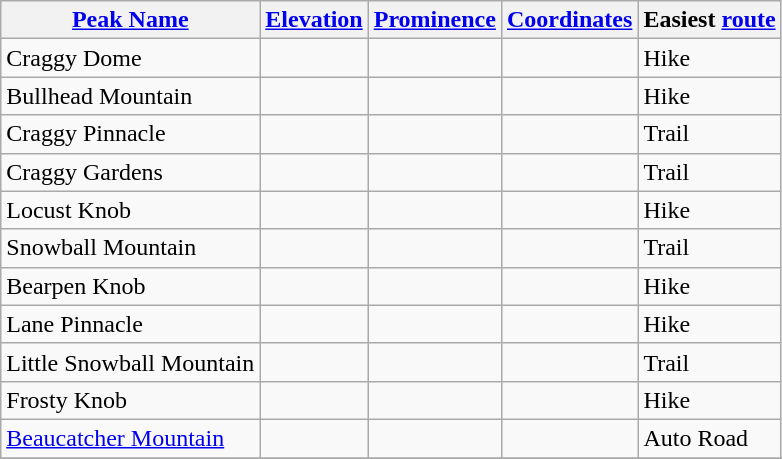<table class="wikitable sortable">
<tr>
<th><a href='#'>Peak Name</a></th>
<th><a href='#'>Elevation</a></th>
<th><a href='#'>Prominence</a></th>
<th><a href='#'>Coordinates</a></th>
<th>Easiest <a href='#'>route</a></th>
</tr>
<tr>
<td>Craggy Dome</td>
<td align=center></td>
<td align=center></td>
<td></td>
<td>Hike</td>
</tr>
<tr>
<td>Bullhead Mountain</td>
<td align=center></td>
<td align=center></td>
<td></td>
<td>Hike</td>
</tr>
<tr>
<td>Craggy Pinnacle</td>
<td align=center></td>
<td align=center></td>
<td></td>
<td>Trail</td>
</tr>
<tr>
<td>Craggy Gardens</td>
<td align=center></td>
<td align=center></td>
<td></td>
<td>Trail</td>
</tr>
<tr>
<td>Locust Knob</td>
<td align=center></td>
<td align=center></td>
<td></td>
<td>Hike</td>
</tr>
<tr>
<td>Snowball Mountain</td>
<td align=center></td>
<td align=center></td>
<td></td>
<td>Trail</td>
</tr>
<tr>
<td>Bearpen Knob</td>
<td align=center></td>
<td align=center></td>
<td></td>
<td>Hike</td>
</tr>
<tr>
<td>Lane Pinnacle</td>
<td align=center></td>
<td align=center></td>
<td></td>
<td>Hike</td>
</tr>
<tr>
<td>Little Snowball Mountain</td>
<td align=center></td>
<td align=center></td>
<td></td>
<td>Trail</td>
</tr>
<tr>
<td>Frosty Knob</td>
<td align=center></td>
<td align=center></td>
<td></td>
<td>Hike</td>
</tr>
<tr>
<td><a href='#'>Beaucatcher Mountain</a></td>
<td align=center></td>
<td align=center></td>
<td></td>
<td>Auto Road</td>
</tr>
<tr>
</tr>
</table>
